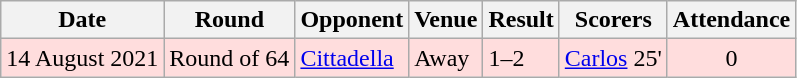<table class="wikitable" style="text-align:left">
<tr>
<th>Date</th>
<th>Round</th>
<th>Opponent</th>
<th>Venue</th>
<th>Result</th>
<th>Scorers</th>
<th>Attendance</th>
</tr>
<tr style="background:#ffdddd">
<td>14 August 2021</td>
<td>Round of 64</td>
<td><a href='#'>Cittadella</a></td>
<td>Away</td>
<td>1–2</td>
<td><a href='#'>Carlos</a> 25'</td>
<td align="center">0</td>
</tr>
</table>
